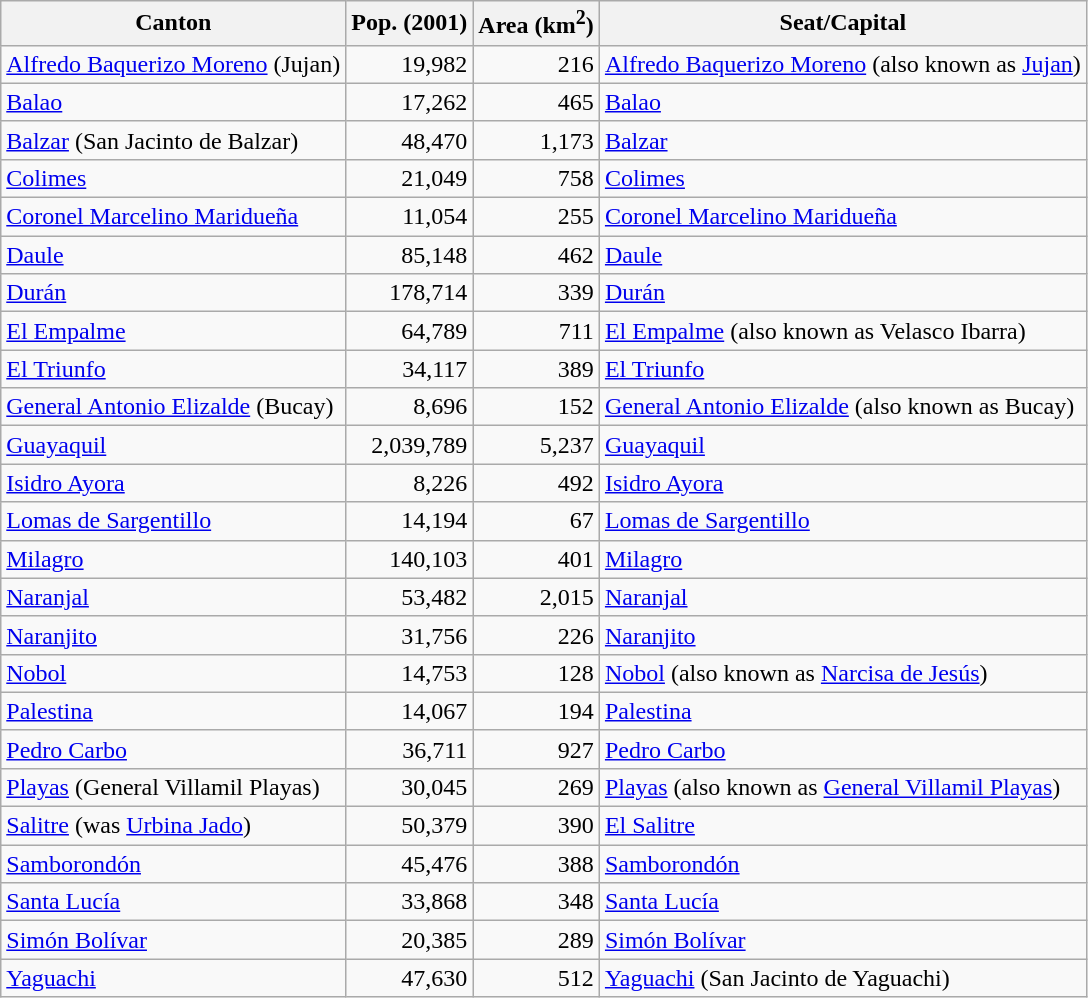<table class="wikitable sortable">
<tr>
<th>Canton</th>
<th>Pop. (2001)</th>
<th>Area (km<sup>2</sup>)</th>
<th>Seat/Capital</th>
</tr>
<tr>
<td><a href='#'>Alfredo Baquerizo Moreno</a> (Jujan)</td>
<td align=right>19,982</td>
<td align=right>216</td>
<td><a href='#'>Alfredo Baquerizo Moreno</a> (also known as <a href='#'>Jujan</a>)</td>
</tr>
<tr>
<td><a href='#'>Balao</a></td>
<td align=right>17,262</td>
<td align=right>465</td>
<td><a href='#'>Balao</a></td>
</tr>
<tr>
<td><a href='#'>Balzar</a> (San Jacinto de Balzar)</td>
<td align=right>48,470</td>
<td align=right>1,173</td>
<td><a href='#'>Balzar</a></td>
</tr>
<tr>
<td><a href='#'>Colimes</a></td>
<td align=right>21,049</td>
<td align=right>758</td>
<td><a href='#'>Colimes</a></td>
</tr>
<tr>
<td><a href='#'>Coronel Marcelino Maridueña</a></td>
<td align=right>11,054</td>
<td align=right>255</td>
<td><a href='#'>Coronel Marcelino Maridueña</a></td>
</tr>
<tr>
<td><a href='#'>Daule</a></td>
<td align=right>85,148</td>
<td align=right>462</td>
<td><a href='#'>Daule</a></td>
</tr>
<tr>
<td><a href='#'>Durán</a></td>
<td align=right>178,714</td>
<td align=right>339</td>
<td><a href='#'>Durán</a></td>
</tr>
<tr>
<td><a href='#'>El Empalme</a></td>
<td align=right>64,789</td>
<td align=right>711</td>
<td><a href='#'>El Empalme</a> (also known as Velasco Ibarra)</td>
</tr>
<tr>
<td><a href='#'>El Triunfo</a></td>
<td align=right>34,117</td>
<td align=right>389</td>
<td><a href='#'>El Triunfo</a></td>
</tr>
<tr>
<td><a href='#'>General Antonio Elizalde</a> (Bucay)</td>
<td align=right>8,696</td>
<td align=right>152</td>
<td><a href='#'>General Antonio Elizalde</a> (also known as Bucay)</td>
</tr>
<tr>
<td><a href='#'>Guayaquil</a></td>
<td align=right>2,039,789</td>
<td align=right>5,237</td>
<td><a href='#'>Guayaquil</a></td>
</tr>
<tr>
<td><a href='#'>Isidro Ayora</a></td>
<td align=right>8,226</td>
<td align=right>492</td>
<td><a href='#'>Isidro Ayora</a></td>
</tr>
<tr>
<td><a href='#'>Lomas de Sargentillo</a></td>
<td align=right>14,194</td>
<td align=right>67</td>
<td><a href='#'>Lomas de Sargentillo</a></td>
</tr>
<tr>
<td><a href='#'>Milagro</a></td>
<td align=right>140,103</td>
<td align=right>401</td>
<td><a href='#'>Milagro</a></td>
</tr>
<tr>
<td><a href='#'>Naranjal</a></td>
<td align=right>53,482</td>
<td align=right>2,015</td>
<td><a href='#'>Naranjal</a></td>
</tr>
<tr>
<td><a href='#'>Naranjito</a></td>
<td align=right>31,756</td>
<td align=right>226</td>
<td><a href='#'>Naranjito</a></td>
</tr>
<tr>
<td><a href='#'>Nobol</a></td>
<td align=right>14,753</td>
<td align=right>128</td>
<td><a href='#'>Nobol</a> (also known as <a href='#'>Narcisa de Jesús</a>)</td>
</tr>
<tr>
<td><a href='#'>Palestina</a></td>
<td align=right>14,067</td>
<td align=right>194</td>
<td><a href='#'>Palestina</a></td>
</tr>
<tr>
<td><a href='#'>Pedro Carbo</a></td>
<td align=right>36,711</td>
<td align=right>927</td>
<td><a href='#'>Pedro Carbo</a></td>
</tr>
<tr>
<td><a href='#'>Playas</a> (General Villamil Playas)</td>
<td align=right>30,045</td>
<td align=right>269</td>
<td><a href='#'>Playas</a> (also known as <a href='#'>General Villamil Playas</a>)</td>
</tr>
<tr>
<td><a href='#'>Salitre</a> (was <a href='#'>Urbina Jado</a>)</td>
<td align=right>50,379</td>
<td align=right>390</td>
<td><a href='#'>El Salitre</a></td>
</tr>
<tr>
<td><a href='#'>Samborondón</a></td>
<td align=right>45,476</td>
<td align=right>388</td>
<td><a href='#'>Samborondón</a></td>
</tr>
<tr>
<td><a href='#'>Santa Lucía</a></td>
<td align=right>33,868</td>
<td align=right>348</td>
<td><a href='#'>Santa Lucía</a></td>
</tr>
<tr>
<td><a href='#'>Simón Bolívar</a></td>
<td align=right>20,385</td>
<td align=right>289</td>
<td><a href='#'>Simón Bolívar</a></td>
</tr>
<tr>
<td><a href='#'>Yaguachi</a></td>
<td align=right>47,630</td>
<td align=right>512</td>
<td><a href='#'>Yaguachi</a> (San Jacinto de Yaguachi)</td>
</tr>
</table>
